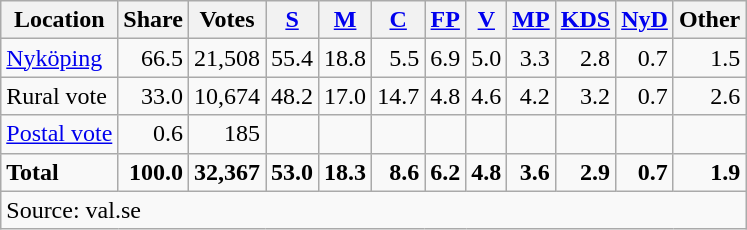<table class="wikitable sortable" style=text-align:right>
<tr>
<th>Location</th>
<th>Share</th>
<th>Votes</th>
<th><a href='#'>S</a></th>
<th><a href='#'>M</a></th>
<th><a href='#'>C</a></th>
<th><a href='#'>FP</a></th>
<th><a href='#'>V</a></th>
<th><a href='#'>MP</a></th>
<th><a href='#'>KDS</a></th>
<th><a href='#'>NyD</a></th>
<th>Other</th>
</tr>
<tr>
<td align=left><a href='#'>Nyköping</a></td>
<td>66.5</td>
<td>21,508</td>
<td>55.4</td>
<td>18.8</td>
<td>5.5</td>
<td>6.9</td>
<td>5.0</td>
<td>3.3</td>
<td>2.8</td>
<td>0.7</td>
<td>1.5</td>
</tr>
<tr>
<td align=left>Rural vote</td>
<td>33.0</td>
<td>10,674</td>
<td>48.2</td>
<td>17.0</td>
<td>14.7</td>
<td>4.8</td>
<td>4.6</td>
<td>4.2</td>
<td>3.2</td>
<td>0.7</td>
<td>2.6</td>
</tr>
<tr>
<td align=left><a href='#'>Postal vote</a></td>
<td>0.6</td>
<td>185</td>
<td></td>
<td></td>
<td></td>
<td></td>
<td></td>
<td></td>
<td></td>
<td></td>
<td></td>
</tr>
<tr>
<td align=left><strong>Total</strong></td>
<td><strong>100.0</strong></td>
<td><strong>32,367</strong></td>
<td><strong>53.0</strong></td>
<td><strong>18.3</strong></td>
<td><strong>8.6</strong></td>
<td><strong>6.2</strong></td>
<td><strong>4.8</strong></td>
<td><strong>3.6</strong></td>
<td><strong>2.9</strong></td>
<td><strong>0.7</strong></td>
<td><strong>1.9</strong></td>
</tr>
<tr>
<td align=left colspan=12>Source: val.se </td>
</tr>
</table>
